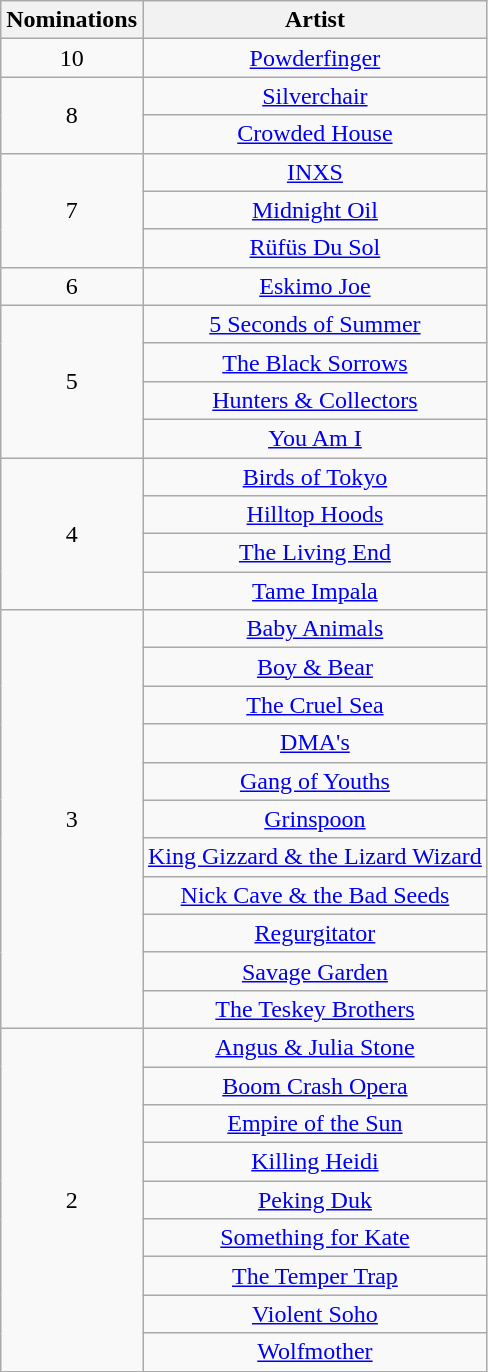<table class="wikitable" style="text-align: center">
<tr>
<th scope="col" width="55">Nominations</th>
<th scope="col" align="center">Artist</th>
</tr>
<tr>
<td style="text-align:center">10</td>
<td><a href='#'>Powderfinger</a></td>
</tr>
<tr>
<td rowspan=2 style="text-align:center">8</td>
<td><a href='#'>Silverchair</a></td>
</tr>
<tr>
<td><a href='#'>Crowded House</a></td>
</tr>
<tr>
<td rowspan=3 style="text-align:center">7</td>
<td><a href='#'>INXS</a></td>
</tr>
<tr>
<td><a href='#'>Midnight Oil</a></td>
</tr>
<tr>
<td><a href='#'>Rüfüs Du Sol</a></td>
</tr>
<tr>
<td style="text-align:center">6</td>
<td><a href='#'>Eskimo Joe</a></td>
</tr>
<tr>
<td rowspan=4 style="text-align:center">5</td>
<td><a href='#'>5 Seconds of Summer</a></td>
</tr>
<tr>
<td><a href='#'>The Black Sorrows</a></td>
</tr>
<tr>
<td><a href='#'>Hunters & Collectors</a></td>
</tr>
<tr>
<td><a href='#'>You Am I</a></td>
</tr>
<tr>
<td rowspan=4 style="text-align:center">4</td>
<td><a href='#'>Birds of Tokyo</a></td>
</tr>
<tr>
<td><a href='#'>Hilltop Hoods</a></td>
</tr>
<tr>
<td><a href='#'>The Living End</a></td>
</tr>
<tr>
<td><a href='#'>Tame Impala</a></td>
</tr>
<tr>
<td rowspan=11 style="text-align:center">3</td>
<td><a href='#'>Baby Animals</a></td>
</tr>
<tr>
<td><a href='#'>Boy & Bear</a></td>
</tr>
<tr>
<td><a href='#'>The Cruel Sea</a></td>
</tr>
<tr>
<td><a href='#'>DMA's</a></td>
</tr>
<tr>
<td><a href='#'>Gang of Youths</a></td>
</tr>
<tr>
<td><a href='#'>Grinspoon</a></td>
</tr>
<tr>
<td><a href='#'>King Gizzard & the Lizard Wizard</a></td>
</tr>
<tr>
<td><a href='#'>Nick Cave & the Bad Seeds</a></td>
</tr>
<tr>
<td><a href='#'>Regurgitator</a></td>
</tr>
<tr>
<td><a href='#'>Savage Garden</a></td>
</tr>
<tr>
<td><a href='#'>The Teskey Brothers</a></td>
</tr>
<tr>
<td rowspan=9 style="text-align:center">2</td>
<td><a href='#'>Angus & Julia Stone</a></td>
</tr>
<tr>
<td><a href='#'>Boom Crash Opera</a></td>
</tr>
<tr>
<td><a href='#'>Empire of the Sun</a></td>
</tr>
<tr>
<td><a href='#'>Killing Heidi</a></td>
</tr>
<tr>
<td><a href='#'>Peking Duk</a></td>
</tr>
<tr>
<td><a href='#'>Something for Kate</a></td>
</tr>
<tr>
<td><a href='#'>The Temper Trap</a></td>
</tr>
<tr>
<td><a href='#'>Violent Soho</a></td>
</tr>
<tr>
<td><a href='#'>Wolfmother</a></td>
</tr>
</table>
